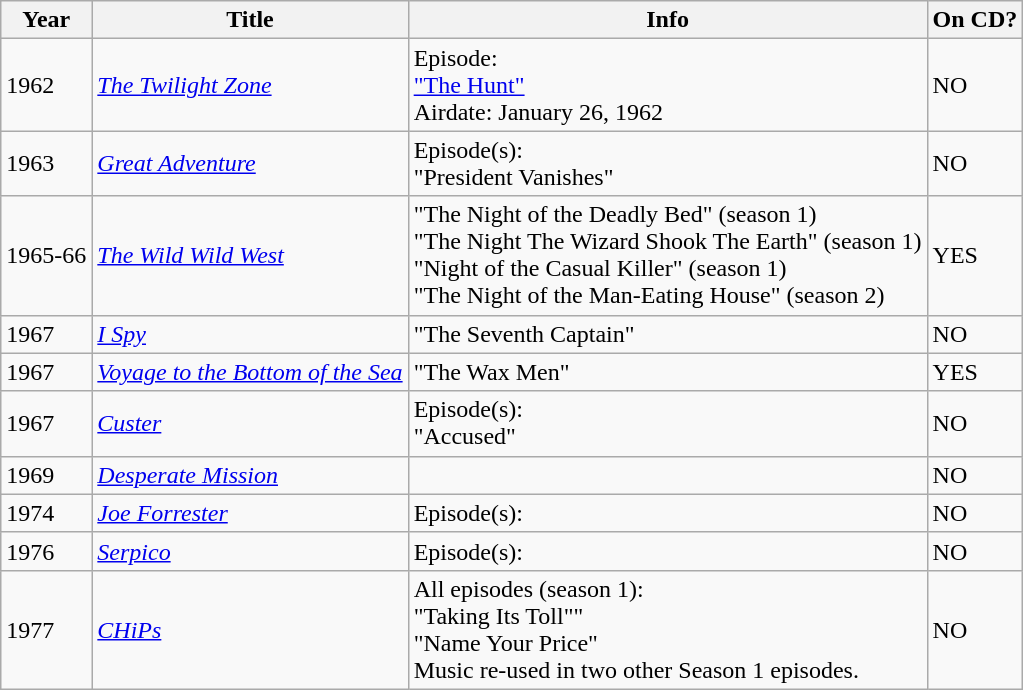<table class="wikitable sortable" border="1">
<tr>
<th>Year</th>
<th>Title</th>
<th>Info</th>
<th>On CD?</th>
</tr>
<tr>
<td>1962</td>
<td><a href='#'><em>The Twilight Zone</em></a></td>
<td>Episode:<br><a href='#'>"The Hunt"</a><br>Airdate: January 26, 1962</td>
<td>NO</td>
</tr>
<tr>
<td>1963</td>
<td><em><a href='#'>Great Adventure</a></em></td>
<td>Episode(s):<br>"President Vanishes"</td>
<td>NO</td>
</tr>
<tr>
<td>1965-66</td>
<td><em><a href='#'>The Wild Wild West</a></em></td>
<td>"The Night of the Deadly Bed" (season 1)<br>"The Night The Wizard Shook The Earth" (season 1)<br>"Night of the Casual Killer" (season 1)<br>"The Night of the Man-Eating House" (season 2)</td>
<td>YES</td>
</tr>
<tr>
<td>1967</td>
<td><a href='#'><em>I Spy</em></a></td>
<td>"The Seventh Captain"</td>
<td>NO</td>
</tr>
<tr>
<td>1967</td>
<td><a href='#'><em>Voyage to the Bottom of the Sea</em></a></td>
<td>"The Wax Men"</td>
<td>YES</td>
</tr>
<tr>
<td>1967</td>
<td><em><a href='#'>Custer</a></em></td>
<td>Episode(s):<br>"Accused"</td>
<td>NO</td>
</tr>
<tr>
<td>1969</td>
<td><em><a href='#'>Desperate Mission</a></em></td>
<td></td>
<td>NO</td>
</tr>
<tr>
<td>1974</td>
<td><em><a href='#'>Joe Forrester</a></em></td>
<td>Episode(s):<br></td>
<td>NO</td>
</tr>
<tr>
<td>1976</td>
<td><em><a href='#'>Serpico</a></em></td>
<td>Episode(s):<br></td>
<td>NO</td>
</tr>
<tr>
<td>1977</td>
<td><em><a href='#'>CHiPs</a></em></td>
<td>All episodes (season 1):<br>"Taking Its Toll""<br>"Name Your Price"<br>Music re-used in two other Season 1 episodes.</td>
<td>NO</td>
</tr>
</table>
